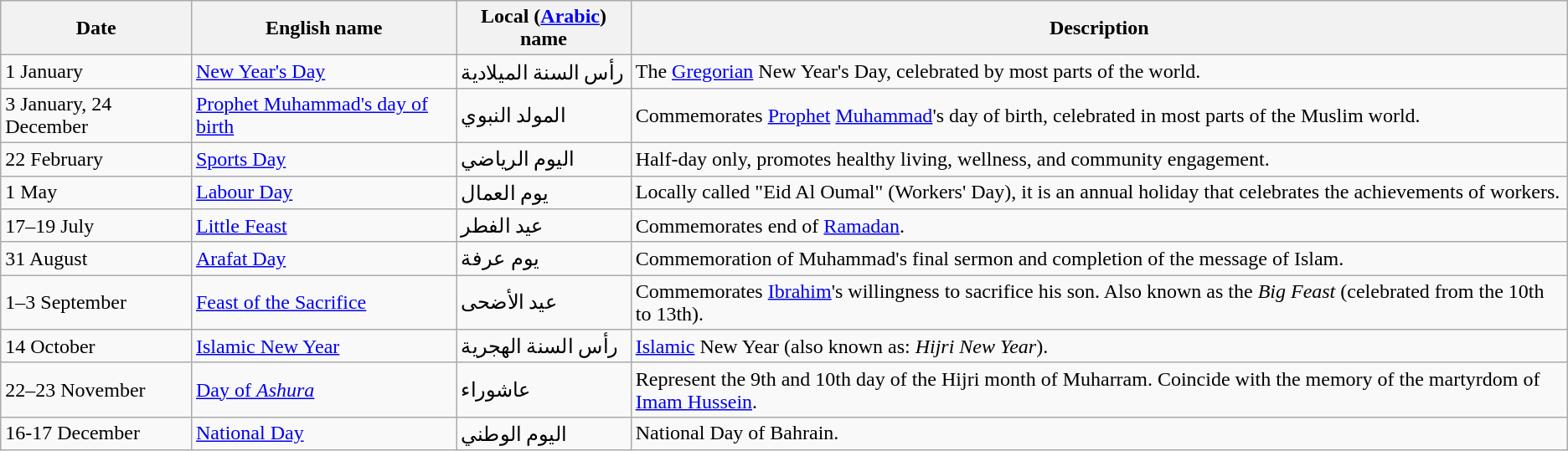<table class="wikitable sortable">
<tr>
<th>Date</th>
<th>English name</th>
<th>Local (<a href='#'>Arabic</a>) name</th>
<th>Description</th>
</tr>
<tr>
<td>1 January</td>
<td><a href='#'>New Year's Day</a></td>
<td>رأس السنة الميلادية</td>
<td>The <a href='#'>Gregorian</a> New Year's Day, celebrated by most parts of the world.</td>
</tr>
<tr>
<td>3 January,   24 December </td>
<td><a href='#'>Prophet Muhammad's  day of birth</a></td>
<td>المولد النبوي</td>
<td>Commemorates <a href='#'>Prophet</a> <a href='#'>Muhammad</a>'s day of birth, celebrated in most parts of the Muslim world.</td>
</tr>
<tr>
<td>22 February</td>
<td><a href='#'>Sports Day</a></td>
<td>اليوم الرياضي</td>
<td>Half-day only, promotes healthy living, wellness, and community engagement.</td>
</tr>
<tr>
<td>1 May</td>
<td><a href='#'>Labour Day</a></td>
<td>يوم العمال</td>
<td>Locally called "Eid Al Oumal" (Workers' Day), it is an annual holiday that celebrates the achievements of workers.</td>
</tr>
<tr>
<td>17–19 July</td>
<td><a href='#'>Little Feast</a></td>
<td>عيد الفطر</td>
<td>Commemorates end of <a href='#'>Ramadan</a>.</td>
</tr>
<tr>
<td>31 August</td>
<td><a href='#'>Arafat Day</a></td>
<td>يوم عرفة</td>
<td>Commemoration of Muhammad's final sermon and completion of the message of Islam.</td>
</tr>
<tr>
<td>1–3 September</td>
<td><a href='#'>Feast of the Sacrifice</a></td>
<td>عيد الأضحى</td>
<td>Commemorates <a href='#'>Ibrahim</a>'s willingness to sacrifice his son. Also known as the <em>Big Feast</em> (celebrated from the 10th to 13th).</td>
</tr>
<tr>
<td>14 October</td>
<td><a href='#'>Islamic New Year</a></td>
<td>رأس السنة الهجرية</td>
<td><a href='#'>Islamic</a> New Year (also known as: <em>Hijri New Year</em>).</td>
</tr>
<tr>
<td>22–23 November</td>
<td><a href='#'>Day of <em>Ashura</em></a></td>
<td>عاشوراء</td>
<td>Represent the 9th and 10th day of the Hijri month of Muharram. Coincide with the memory of the martyrdom of <a href='#'>Imam Hussein</a>.</td>
</tr>
<tr>
<td>16-17 December</td>
<td><a href='#'>National Day</a></td>
<td>اليوم الوطني</td>
<td>National Day of Bahrain.</td>
</tr>
</table>
